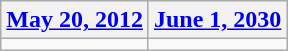<table class=wikitable>
<tr>
<th><a href='#'>May 20, 2012</a></th>
<th><a href='#'>June 1, 2030</a></th>
</tr>
<tr>
<td></td>
<td></td>
</tr>
</table>
